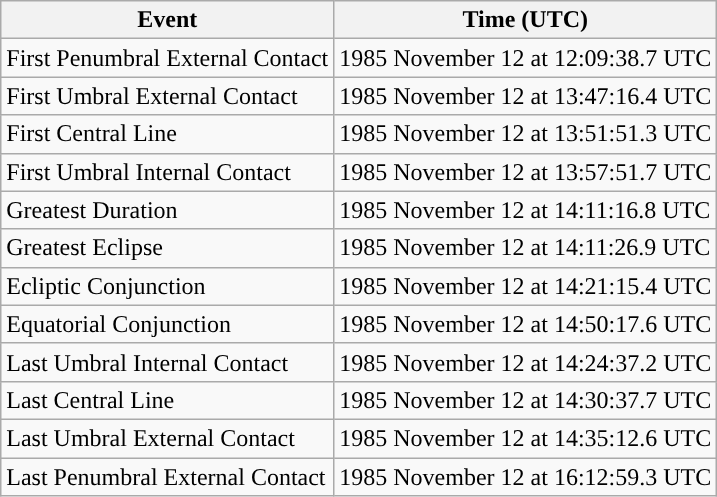<table class="wikitable">
<tr>
<th>Event</th>
<th>Time (UTC)</th>
</tr>
<tr>
<td>First Penumbral External Contact</td>
<td>1985 November 12 at 12:09:38.7 UTC</td>
</tr>
<tr>
<td>First Umbral External Contact</td>
<td>1985 November 12 at 13:47:16.4 UTC</td>
</tr>
<tr>
<td>First Central Line</td>
<td>1985 November 12 at 13:51:51.3 UTC</td>
</tr>
<tr>
<td>First Umbral Internal Contact</td>
<td>1985 November 12 at 13:57:51.7 UTC</td>
</tr>
<tr>
<td>Greatest Duration</td>
<td>1985 November 12 at 14:11:16.8 UTC</td>
</tr>
<tr>
<td>Greatest Eclipse</td>
<td>1985 November 12 at 14:11:26.9 UTC</td>
</tr>
<tr>
<td>Ecliptic Conjunction</td>
<td>1985 November 12 at 14:21:15.4 UTC</td>
</tr>
<tr>
<td>Equatorial Conjunction</td>
<td>1985 November 12 at 14:50:17.6 UTC</td>
</tr>
<tr>
<td>Last Umbral Internal Contact</td>
<td>1985 November 12 at 14:24:37.2 UTC</td>
</tr>
<tr>
<td>Last Central Line</td>
<td>1985 November 12 at 14:30:37.7 UTC</td>
</tr>
<tr>
<td>Last Umbral External Contact</td>
<td>1985 November 12 at 14:35:12.6 UTC</td>
</tr>
<tr>
<td>Last Penumbral External Contact</td>
<td>1985 November 12 at 16:12:59.3 UTC</td>
</tr>
</table>
